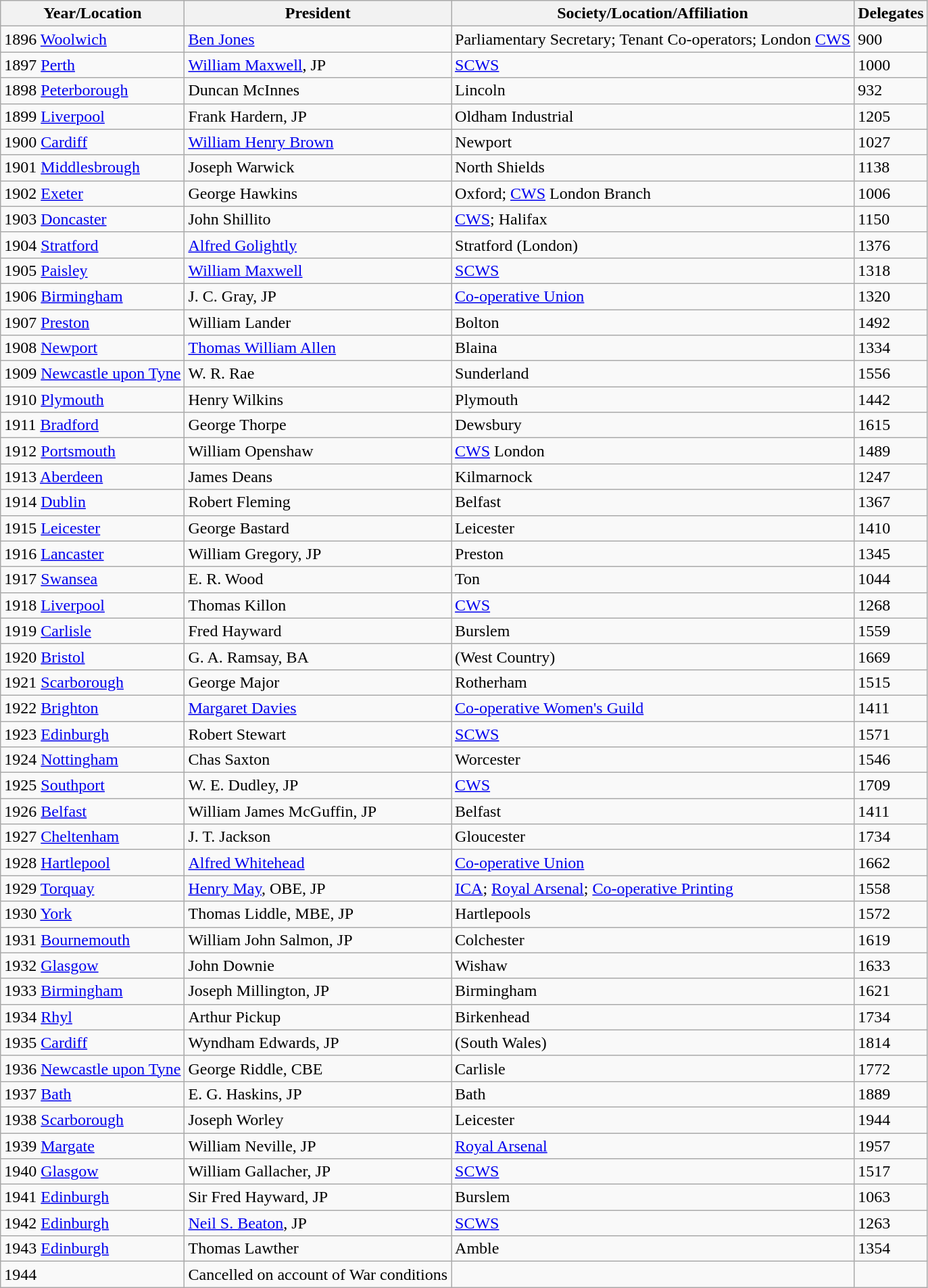<table class=wikitable>
<tr>
<th>Year/Location</th>
<th>President</th>
<th>Society/Location/Affiliation</th>
<th>Delegates</th>
</tr>
<tr>
<td>1896 <a href='#'>Woolwich</a></td>
<td><a href='#'>Ben Jones</a></td>
<td>Parliamentary Secretary; Tenant Co-operators; London <a href='#'>CWS</a></td>
<td>900</td>
</tr>
<tr>
<td>1897 <a href='#'>Perth</a></td>
<td><a href='#'>William Maxwell</a>, JP</td>
<td><a href='#'>SCWS</a></td>
<td>1000</td>
</tr>
<tr>
<td>1898 <a href='#'>Peterborough</a></td>
<td>Duncan McInnes</td>
<td>Lincoln</td>
<td>932</td>
</tr>
<tr>
<td>1899 <a href='#'>Liverpool</a></td>
<td>Frank Hardern, JP</td>
<td>Oldham Industrial</td>
<td>1205</td>
</tr>
<tr>
<td>1900 <a href='#'>Cardiff</a></td>
<td><a href='#'>William Henry Brown</a></td>
<td>Newport</td>
<td>1027</td>
</tr>
<tr>
<td>1901 <a href='#'>Middlesbrough</a></td>
<td>Joseph Warwick</td>
<td>North Shields</td>
<td>1138</td>
</tr>
<tr>
<td>1902 <a href='#'>Exeter</a></td>
<td>George Hawkins</td>
<td>Oxford; <a href='#'>CWS</a> London Branch</td>
<td>1006</td>
</tr>
<tr>
<td>1903 <a href='#'>Doncaster</a></td>
<td>John Shillito</td>
<td><a href='#'>CWS</a>; Halifax</td>
<td>1150</td>
</tr>
<tr>
<td>1904 <a href='#'>Stratford</a></td>
<td><a href='#'>Alfred Golightly</a></td>
<td>Stratford (London)</td>
<td>1376</td>
</tr>
<tr>
<td>1905 <a href='#'>Paisley</a></td>
<td><a href='#'>William Maxwell</a></td>
<td><a href='#'>SCWS</a></td>
<td>1318</td>
</tr>
<tr>
<td>1906 <a href='#'>Birmingham</a></td>
<td>J. C. Gray, JP</td>
<td><a href='#'>Co-operative Union</a></td>
<td>1320</td>
</tr>
<tr>
<td>1907 <a href='#'>Preston</a></td>
<td>William Lander</td>
<td>Bolton</td>
<td>1492</td>
</tr>
<tr>
<td>1908 <a href='#'>Newport</a></td>
<td><a href='#'>Thomas William Allen</a></td>
<td>Blaina</td>
<td>1334</td>
</tr>
<tr>
<td>1909 <a href='#'>Newcastle upon Tyne</a></td>
<td>W. R. Rae</td>
<td>Sunderland</td>
<td>1556</td>
</tr>
<tr>
<td>1910 <a href='#'>Plymouth</a></td>
<td>Henry Wilkins</td>
<td>Plymouth</td>
<td>1442</td>
</tr>
<tr>
<td>1911 <a href='#'>Bradford</a></td>
<td>George Thorpe</td>
<td>Dewsbury</td>
<td>1615</td>
</tr>
<tr>
<td>1912 <a href='#'>Portsmouth</a></td>
<td>William Openshaw</td>
<td><a href='#'>CWS</a> London</td>
<td>1489</td>
</tr>
<tr>
<td>1913 <a href='#'>Aberdeen</a></td>
<td>James Deans</td>
<td>Kilmarnock</td>
<td>1247</td>
</tr>
<tr>
<td>1914 <a href='#'>Dublin</a></td>
<td>Robert Fleming</td>
<td>Belfast</td>
<td>1367</td>
</tr>
<tr>
<td>1915 <a href='#'>Leicester</a></td>
<td>George Bastard</td>
<td>Leicester</td>
<td>1410</td>
</tr>
<tr>
<td>1916 <a href='#'>Lancaster</a></td>
<td>William Gregory, JP</td>
<td>Preston</td>
<td>1345</td>
</tr>
<tr>
<td>1917 <a href='#'>Swansea</a></td>
<td>E. R. Wood</td>
<td>Ton</td>
<td>1044</td>
</tr>
<tr>
<td>1918 <a href='#'>Liverpool</a></td>
<td>Thomas Killon</td>
<td><a href='#'>CWS</a></td>
<td>1268</td>
</tr>
<tr>
<td>1919 <a href='#'>Carlisle</a></td>
<td>Fred Hayward</td>
<td>Burslem</td>
<td>1559</td>
</tr>
<tr>
<td>1920 <a href='#'>Bristol</a></td>
<td>G. A. Ramsay, BA</td>
<td>(West Country)</td>
<td>1669</td>
</tr>
<tr>
<td>1921 <a href='#'>Scarborough</a></td>
<td>George Major</td>
<td>Rotherham</td>
<td>1515</td>
</tr>
<tr>
<td>1922 <a href='#'>Brighton</a></td>
<td><a href='#'>Margaret Davies</a></td>
<td><a href='#'>Co-operative Women's Guild</a></td>
<td>1411</td>
</tr>
<tr>
<td>1923 <a href='#'>Edinburgh</a></td>
<td>Robert Stewart</td>
<td><a href='#'>SCWS</a></td>
<td>1571</td>
</tr>
<tr>
<td>1924 <a href='#'>Nottingham</a></td>
<td>Chas Saxton</td>
<td>Worcester</td>
<td>1546</td>
</tr>
<tr>
<td>1925 <a href='#'>Southport</a></td>
<td>W. E. Dudley, JP</td>
<td><a href='#'>CWS</a></td>
<td>1709</td>
</tr>
<tr>
<td>1926 <a href='#'>Belfast</a></td>
<td>William James McGuffin, JP</td>
<td>Belfast</td>
<td>1411</td>
</tr>
<tr>
<td>1927 <a href='#'>Cheltenham</a></td>
<td>J. T. Jackson</td>
<td>Gloucester</td>
<td>1734</td>
</tr>
<tr>
<td>1928 <a href='#'>Hartlepool</a></td>
<td><a href='#'>Alfred Whitehead</a></td>
<td><a href='#'>Co-operative Union</a></td>
<td>1662</td>
</tr>
<tr>
<td>1929 <a href='#'>Torquay</a></td>
<td><a href='#'>Henry May</a>, OBE, JP</td>
<td><a href='#'>ICA</a>; <a href='#'>Royal Arsenal</a>; <a href='#'>Co-operative Printing</a></td>
<td>1558</td>
</tr>
<tr>
<td>1930 <a href='#'>York</a></td>
<td>Thomas Liddle, MBE, JP</td>
<td>Hartlepools</td>
<td>1572</td>
</tr>
<tr>
<td>1931 <a href='#'>Bournemouth</a></td>
<td>William John Salmon, JP</td>
<td>Colchester</td>
<td>1619</td>
</tr>
<tr>
<td>1932 <a href='#'>Glasgow</a></td>
<td>John Downie</td>
<td>Wishaw</td>
<td>1633</td>
</tr>
<tr>
<td>1933 <a href='#'>Birmingham</a></td>
<td>Joseph Millington, JP</td>
<td>Birmingham</td>
<td>1621</td>
</tr>
<tr>
<td>1934 <a href='#'>Rhyl</a></td>
<td>Arthur Pickup</td>
<td>Birkenhead</td>
<td>1734</td>
</tr>
<tr>
<td>1935 <a href='#'>Cardiff</a></td>
<td>Wyndham Edwards, JP</td>
<td>(South Wales)</td>
<td>1814</td>
</tr>
<tr>
<td>1936 <a href='#'>Newcastle upon Tyne</a></td>
<td>George Riddle, CBE</td>
<td>Carlisle</td>
<td>1772</td>
</tr>
<tr>
<td>1937 <a href='#'>Bath</a></td>
<td>E. G. Haskins, JP</td>
<td>Bath</td>
<td>1889</td>
</tr>
<tr>
<td>1938 <a href='#'>Scarborough</a></td>
<td>Joseph Worley</td>
<td>Leicester</td>
<td>1944</td>
</tr>
<tr>
<td>1939 <a href='#'>Margate</a></td>
<td>William Neville, JP</td>
<td><a href='#'>Royal Arsenal</a></td>
<td>1957</td>
</tr>
<tr>
<td>1940 <a href='#'>Glasgow</a></td>
<td>William Gallacher, JP</td>
<td><a href='#'>SCWS</a></td>
<td>1517</td>
</tr>
<tr>
<td>1941 <a href='#'>Edinburgh</a></td>
<td>Sir Fred Hayward, JP</td>
<td>Burslem</td>
<td>1063</td>
</tr>
<tr>
<td>1942 <a href='#'>Edinburgh</a></td>
<td><a href='#'>Neil S. Beaton</a>, JP</td>
<td><a href='#'>SCWS</a></td>
<td>1263</td>
</tr>
<tr>
<td>1943 <a href='#'>Edinburgh</a></td>
<td>Thomas Lawther</td>
<td>Amble</td>
<td>1354</td>
</tr>
<tr>
<td>1944</td>
<td>Cancelled on account of War conditions</td>
<td></td>
<td></td>
</tr>
</table>
